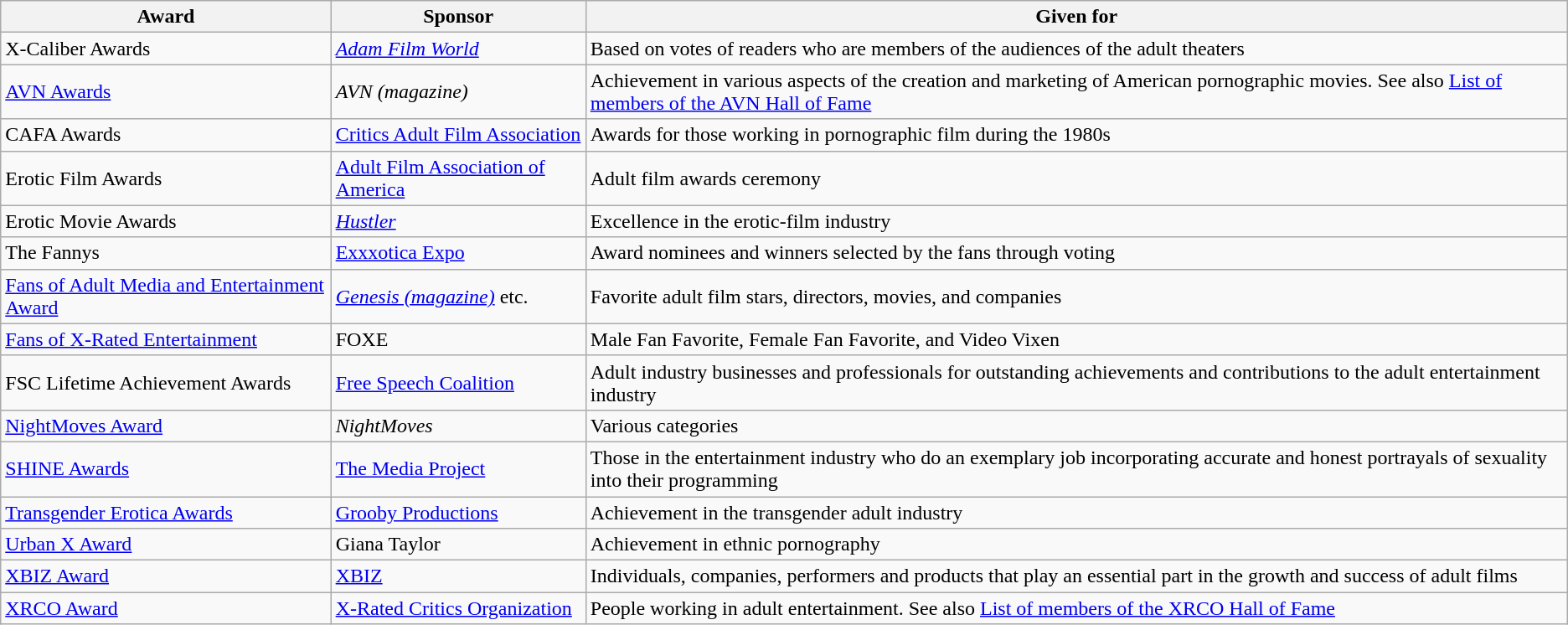<table class="wikitable sortable">
<tr>
<th>Award</th>
<th>Sponsor</th>
<th>Given for</th>
</tr>
<tr>
<td>X-Caliber Awards</td>
<td><em><a href='#'>Adam Film World</a></em></td>
<td>Based on votes of readers who are members of the audiences of the adult theaters</td>
</tr>
<tr>
<td><a href='#'>AVN Awards</a></td>
<td><em>AVN (magazine)</em></td>
<td>Achievement in various aspects of the creation and marketing of American pornographic movies. See also <a href='#'>List of members of the AVN Hall of Fame</a></td>
</tr>
<tr>
<td>CAFA Awards</td>
<td><a href='#'>Critics Adult Film Association</a></td>
<td>Awards for those working in pornographic film during the 1980s</td>
</tr>
<tr>
<td>Erotic Film Awards</td>
<td><a href='#'>Adult Film Association of America</a></td>
<td>Adult film awards ceremony</td>
</tr>
<tr>
<td>Erotic Movie Awards</td>
<td><em><a href='#'>Hustler</a></em></td>
<td>Excellence in the erotic-film industry</td>
</tr>
<tr>
<td>The Fannys</td>
<td><a href='#'>Exxxotica Expo</a></td>
<td>Award nominees and winners selected by the fans through voting</td>
</tr>
<tr>
<td><a href='#'>Fans of Adult Media and Entertainment Award</a></td>
<td><em><a href='#'>Genesis (magazine)</a></em> etc.</td>
<td>Favorite adult film stars, directors, movies, and companies</td>
</tr>
<tr>
<td><a href='#'>Fans of X-Rated Entertainment</a></td>
<td>FOXE</td>
<td>Male Fan Favorite, Female Fan Favorite, and Video Vixen</td>
</tr>
<tr>
<td>FSC Lifetime Achievement Awards</td>
<td><a href='#'>Free Speech Coalition</a></td>
<td>Adult industry businesses and professionals for outstanding achievements and contributions to the adult entertainment industry</td>
</tr>
<tr>
<td><a href='#'>NightMoves Award</a></td>
<td><em>NightMoves</em></td>
<td>Various categories</td>
</tr>
<tr>
<td><a href='#'>SHINE Awards</a></td>
<td><a href='#'>The Media Project</a></td>
<td>Those in the entertainment industry who do an exemplary job incorporating accurate and honest portrayals of sexuality into their programming</td>
</tr>
<tr>
<td><a href='#'>Transgender Erotica Awards</a></td>
<td><a href='#'>Grooby Productions</a></td>
<td>Achievement in the transgender adult industry</td>
</tr>
<tr>
<td><a href='#'>Urban X Award</a></td>
<td>Giana Taylor</td>
<td>Achievement in ethnic pornography</td>
</tr>
<tr>
<td><a href='#'>XBIZ Award</a></td>
<td><a href='#'>XBIZ</a></td>
<td>Individuals, companies, performers and products that play an essential part in the growth and success of adult films</td>
</tr>
<tr>
<td><a href='#'>XRCO Award</a></td>
<td><a href='#'>X-Rated Critics Organization</a></td>
<td>People working in adult entertainment. See also <a href='#'>List of members of the XRCO Hall of Fame</a></td>
</tr>
</table>
